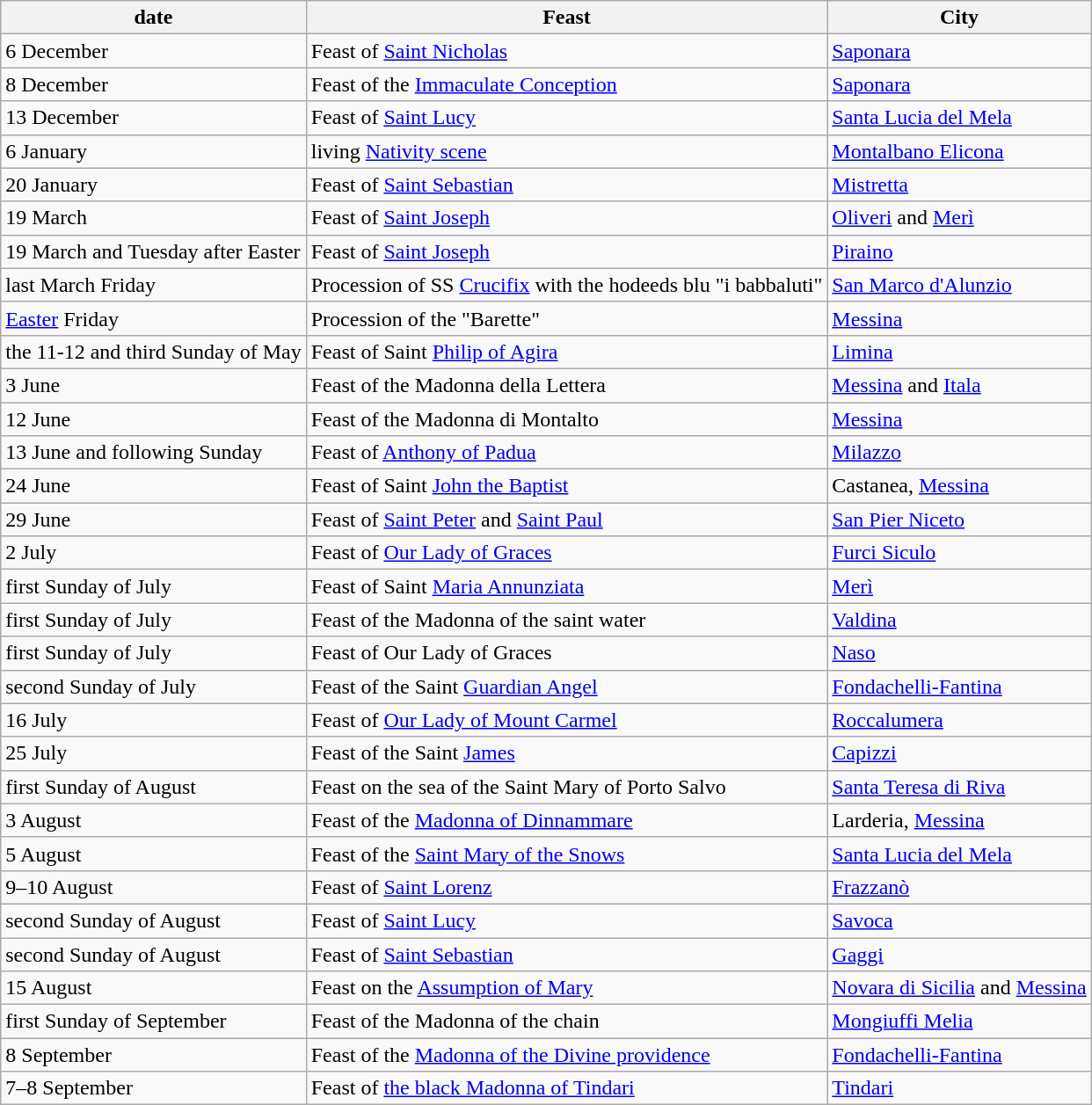<table class="wikitable">
<tr>
<th>date</th>
<th>Feast</th>
<th>City</th>
</tr>
<tr>
<td>6 December</td>
<td>Feast of <a href='#'>Saint Nicholas</a></td>
<td><a href='#'>Saponara</a></td>
</tr>
<tr>
<td>8 December</td>
<td>Feast of the <a href='#'>Immaculate Conception</a></td>
<td><a href='#'>Saponara</a></td>
</tr>
<tr>
<td>13 December</td>
<td>Feast of <a href='#'>Saint Lucy</a></td>
<td><a href='#'>Santa Lucia del Mela</a></td>
</tr>
<tr>
<td>6 January</td>
<td>living <a href='#'>Nativity scene</a></td>
<td><a href='#'>Montalbano Elicona</a></td>
</tr>
<tr>
<td>20 January</td>
<td>Feast of <a href='#'>Saint Sebastian</a></td>
<td><a href='#'>Mistretta</a></td>
</tr>
<tr>
<td>19 March</td>
<td>Feast of <a href='#'>Saint Joseph</a></td>
<td><a href='#'>Oliveri</a> and <a href='#'>Merì</a></td>
</tr>
<tr>
<td>19 March and Tuesday after Easter</td>
<td>Feast of <a href='#'>Saint Joseph</a></td>
<td><a href='#'>Piraino</a></td>
</tr>
<tr>
<td>last March Friday</td>
<td>Procession of SS <a href='#'>Crucifix</a> with the hodeeds blu "i babbaluti"</td>
<td><a href='#'>San Marco d'Alunzio</a></td>
</tr>
<tr>
<td><a href='#'>Easter</a> Friday</td>
<td>Procession of the "Barette"</td>
<td><a href='#'>Messina</a></td>
</tr>
<tr>
<td>the 11-12 and third Sunday of May</td>
<td>Feast of Saint <a href='#'>Philip of Agira</a></td>
<td><a href='#'>Limina</a></td>
</tr>
<tr>
<td>3 June</td>
<td>Feast of the Madonna della Lettera</td>
<td><a href='#'>Messina</a> and <a href='#'>Itala</a></td>
</tr>
<tr>
<td>12 June</td>
<td>Feast of the Madonna di Montalto</td>
<td><a href='#'>Messina</a></td>
</tr>
<tr>
<td>13 June and following Sunday</td>
<td>Feast of <a href='#'>Anthony of Padua</a></td>
<td><a href='#'>Milazzo</a></td>
</tr>
<tr>
<td>24 June</td>
<td>Feast of Saint <a href='#'>John the Baptist</a></td>
<td>Castanea, <a href='#'>Messina</a></td>
</tr>
<tr>
<td>29 June</td>
<td>Feast of <a href='#'>Saint Peter</a> and <a href='#'>Saint Paul</a></td>
<td><a href='#'>San Pier Niceto</a></td>
</tr>
<tr>
<td>2 July</td>
<td>Feast of <a href='#'>Our Lady of Graces</a></td>
<td><a href='#'>Furci Siculo</a></td>
</tr>
<tr>
<td>first Sunday of July</td>
<td>Feast of Saint <a href='#'>Maria Annunziata</a></td>
<td><a href='#'>Merì</a></td>
</tr>
<tr>
<td>first Sunday of July</td>
<td>Feast of the Madonna of the saint water</td>
<td><a href='#'>Valdina</a></td>
</tr>
<tr>
<td>first Sunday of July</td>
<td>Feast of Our Lady of Graces</td>
<td><a href='#'>Naso</a></td>
</tr>
<tr>
<td>second Sunday of July</td>
<td>Feast of the Saint <a href='#'>Guardian Angel</a></td>
<td><a href='#'>Fondachelli-Fantina</a></td>
</tr>
<tr>
<td>16 July</td>
<td>Feast of  <a href='#'>Our Lady of Mount Carmel</a></td>
<td><a href='#'>Roccalumera</a></td>
</tr>
<tr>
<td>25 July</td>
<td>Feast of the Saint <a href='#'>James</a></td>
<td><a href='#'>Capizzi</a></td>
</tr>
<tr>
<td>first Sunday of August</td>
<td>Feast on the sea of the Saint Mary of Porto Salvo</td>
<td><a href='#'>Santa Teresa di Riva</a></td>
</tr>
<tr>
<td>3 August</td>
<td>Feast of  the <a href='#'>Madonna of Dinnammare</a></td>
<td>Larderia, <a href='#'>Messina</a></td>
</tr>
<tr>
<td>5 August</td>
<td>Feast of the <a href='#'>Saint Mary of the Snows</a></td>
<td><a href='#'>Santa Lucia del Mela</a></td>
</tr>
<tr>
<td>9–10 August</td>
<td>Feast of <a href='#'>Saint Lorenz</a></td>
<td><a href='#'>Frazzanò</a></td>
</tr>
<tr>
<td>second Sunday of August</td>
<td>Feast of <a href='#'>Saint Lucy</a></td>
<td><a href='#'>Savoca</a></td>
</tr>
<tr>
<td>second Sunday of August</td>
<td>Feast of <a href='#'>Saint Sebastian</a></td>
<td><a href='#'>Gaggi</a></td>
</tr>
<tr>
<td>15 August</td>
<td>Feast on the <a href='#'>Assumption of Mary</a></td>
<td><a href='#'>Novara di Sicilia</a> and <a href='#'>Messina</a></td>
</tr>
<tr>
<td>first Sunday of September</td>
<td>Feast of the Madonna of the chain</td>
<td><a href='#'>Mongiuffi Melia</a></td>
</tr>
<tr>
<td>8 September</td>
<td>Feast of the <a href='#'>Madonna of the Divine providence</a></td>
<td><a href='#'>Fondachelli-Fantina</a></td>
</tr>
<tr>
<td>7–8 September</td>
<td>Feast of <a href='#'>the black Madonna of Tindari</a></td>
<td><a href='#'>Tindari</a></td>
</tr>
</table>
